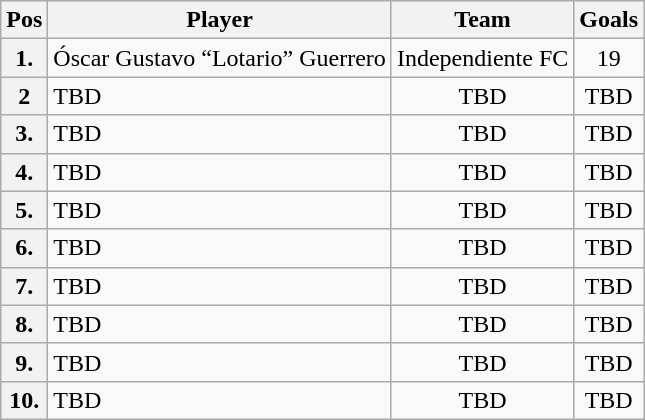<table class="wikitable">
<tr>
<th align="center">Pos</th>
<th align="center">Player</th>
<th align="center">Team</th>
<th align="center">Goals</th>
</tr>
<tr>
<th align="center">1.</th>
<td>  Óscar Gustavo “Lotario” Guerrero</td>
<td align="center">Independiente FC</td>
<td align="center">19</td>
</tr>
<tr>
<th align="center">2</th>
<td>  TBD</td>
<td align="center">TBD</td>
<td align="center">TBD</td>
</tr>
<tr>
<th align="center">3.</th>
<td>  TBD</td>
<td align="center">TBD</td>
<td align="center">TBD</td>
</tr>
<tr>
<th align="center">4.</th>
<td>  TBD</td>
<td align="center">TBD</td>
<td align="center">TBD</td>
</tr>
<tr>
<th align="center">5.</th>
<td>  TBD</td>
<td align="center">TBD</td>
<td align="center">TBD</td>
</tr>
<tr>
<th align="center">6.</th>
<td>  TBD</td>
<td align="center">TBD</td>
<td align="center">TBD</td>
</tr>
<tr>
<th align="center">7.</th>
<td>  TBD</td>
<td align="center">TBD</td>
<td align="center">TBD</td>
</tr>
<tr>
<th align="center">8.</th>
<td>  TBD</td>
<td align="center">TBD</td>
<td align="center">TBD</td>
</tr>
<tr>
<th align="center">9.</th>
<td>  TBD</td>
<td align="center">TBD</td>
<td align="center">TBD</td>
</tr>
<tr>
<th align="center">10.</th>
<td>  TBD</td>
<td align="center">TBD</td>
<td align="center">TBD</td>
</tr>
</table>
